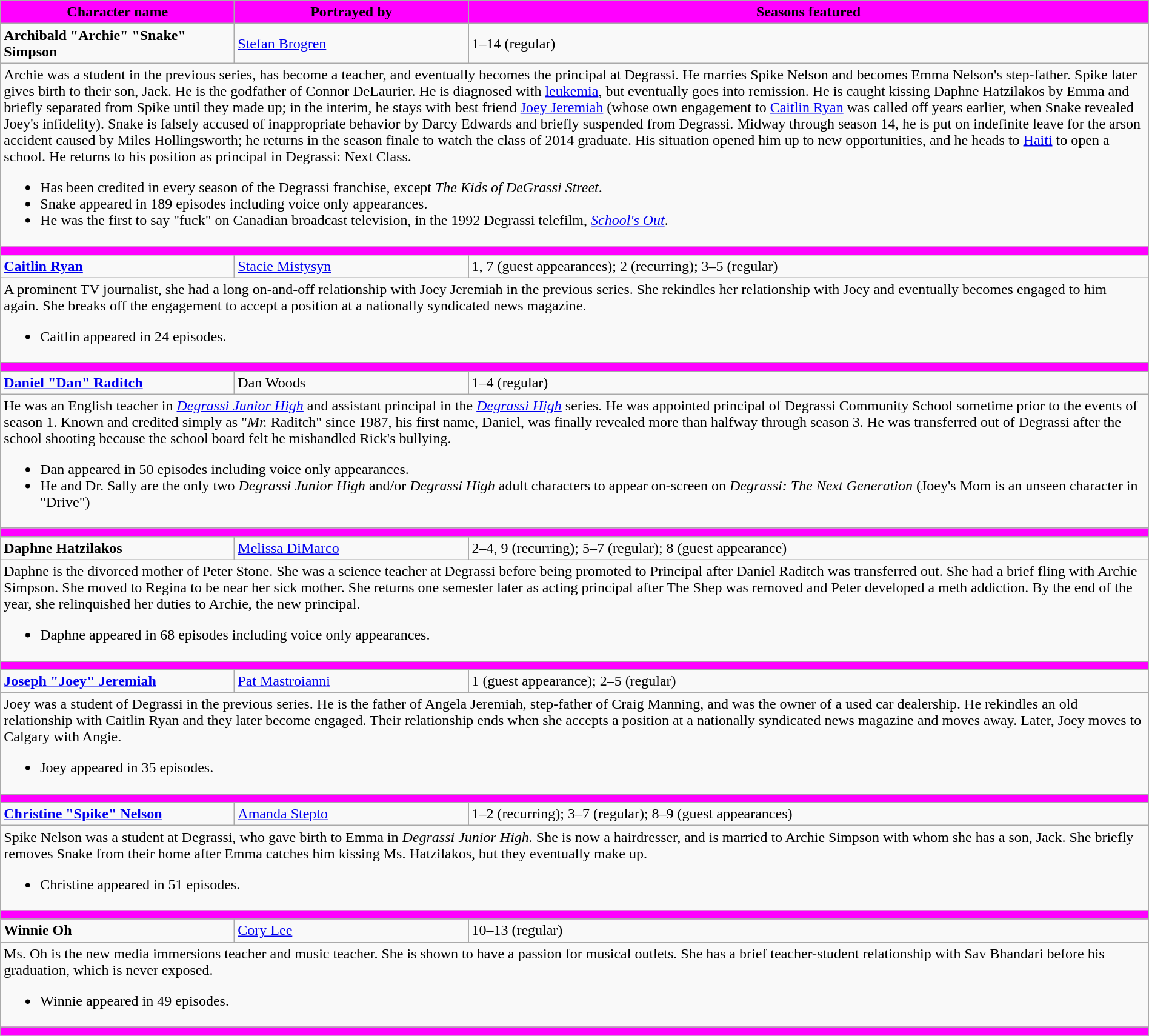<table class="wikitable" style="margin:auto;">
<tr>
<th style="background-color: #FF00FF; width:250px">Character name</th>
<th style="background-color: #FF00FF; width:250px">Portrayed by</th>
<th style="background-color: #FF00FF;">Seasons featured</th>
</tr>
<tr>
<td><strong>Archibald "Archie" "Snake" Simpson</strong> </td>
<td><a href='#'>Stefan Brogren</a></td>
<td>1–14 (regular)</td>
</tr>
<tr>
<td colspan="3">Archie was a student in the previous series, has become a teacher, and eventually becomes the principal at Degrassi. He marries Spike Nelson and becomes Emma Nelson's step-father. Spike later gives birth to their son, Jack. He is the godfather of Connor DeLaurier. He is diagnosed with <a href='#'>leukemia</a>, but eventually goes into remission. He is caught kissing Daphne Hatzilakos by Emma and briefly separated from Spike until they made up; in the interim, he stays with best friend <a href='#'>Joey Jeremiah</a> (whose own engagement to <a href='#'>Caitlin Ryan</a> was called off years earlier, when Snake revealed Joey's infidelity). Snake is falsely accused of inappropriate behavior by Darcy Edwards and briefly suspended from Degrassi. Midway through season 14, he is put on indefinite leave for the arson accident caused by Miles Hollingsworth; he returns in the season finale to watch the class of 2014 graduate. His situation opened him up to new opportunities, and he heads to <a href='#'>Haiti</a> to open a school. He returns to his position as principal in Degrassi: Next Class.<br><ul><li>Has been credited in every season of the Degrassi franchise, except <em>The Kids of DeGrassi Street</em>.</li><li>Snake appeared in 189 episodes including voice only appearances.</li><li>He was the first to say "fuck" on Canadian broadcast television, in the 1992 Degrassi telefilm, <em><a href='#'>School's Out</a></em>.</li></ul></td>
</tr>
<tr>
<td colspan="3" height="2" style="background:#FF00FF;"></td>
</tr>
<tr>
<td><strong><a href='#'>Caitlin Ryan</a></strong></td>
<td><a href='#'>Stacie Mistysyn</a></td>
<td>1, 7 (guest appearances); 2 (recurring); 3–5 (regular)</td>
</tr>
<tr>
<td colspan="3">A prominent TV journalist, she had a long on-and-off relationship with Joey Jeremiah in the previous series. She rekindles her relationship with Joey and eventually becomes engaged to him again. She breaks off the engagement to accept a position at a nationally syndicated news magazine.<br><ul><li>Caitlin appeared in 24 episodes.</li></ul></td>
</tr>
<tr>
<td colspan="3" height="2" style="background:#FF00FF;"></td>
</tr>
<tr>
<td><strong><a href='#'>Daniel "Dan" Raditch</a></strong></td>
<td>Dan Woods</td>
<td>1–4 (regular)</td>
</tr>
<tr>
<td colspan="3">He was an English teacher in <em><a href='#'>Degrassi Junior High</a></em> and assistant principal in the <em><a href='#'>Degrassi High</a></em> series. He was appointed principal of Degrassi Community School sometime prior to the events of season 1. Known and credited simply as "<em>Mr.</em> Raditch" since 1987, his first name, Daniel, was finally revealed more than halfway through season 3. He was transferred out of Degrassi after the school shooting because the school board felt he mishandled Rick's bullying.<br><ul><li>Dan appeared in 50 episodes including voice only appearances.</li><li>He and Dr. Sally are the only two <em>Degrassi Junior High</em> and/or <em>Degrassi High</em> adult characters to appear on-screen on <em>Degrassi: The Next Generation</em> (Joey's Mom is an unseen character in "Drive")</li></ul></td>
</tr>
<tr>
<td colspan="3" height="2" style="background:#FF00FF;"></td>
</tr>
<tr>
<td><strong>Daphne Hatzilakos</strong></td>
<td><a href='#'>Melissa DiMarco</a></td>
<td>2–4, 9 (recurring); 5–7 (regular); 8 (guest appearance)</td>
</tr>
<tr>
<td colspan="3">Daphne is the divorced mother of Peter Stone. She was a science teacher at Degrassi before being promoted to Principal after Daniel Raditch was transferred out. She had a brief fling with Archie Simpson. She moved to Regina to be near her sick mother. She returns one semester later as acting principal after The Shep was removed and Peter developed a meth addiction. By the end of the year, she relinquished her duties to Archie, the new principal.<br><ul><li>Daphne appeared in 68 episodes including voice only appearances.</li></ul></td>
</tr>
<tr>
<td colspan="3" height="2" style="background:#FF00FF;"></td>
</tr>
<tr>
<td><strong><a href='#'>Joseph "Joey" Jeremiah</a></strong></td>
<td><a href='#'>Pat Mastroianni</a></td>
<td>1 (guest appearance); 2–5 (regular)</td>
</tr>
<tr>
<td colspan="3">Joey was a student of Degrassi in the previous series. He is the father of Angela Jeremiah, step-father of Craig Manning, and was the owner of a used car dealership. He rekindles an old relationship with Caitlin Ryan and they later become engaged. Their relationship ends when she accepts a position at a nationally syndicated news magazine and moves away. Later, Joey moves to Calgary with Angie.<br><ul><li>Joey appeared in 35 episodes.</li></ul></td>
</tr>
<tr>
<td colspan="3" height="2" style="background:#FF00FF;"></td>
</tr>
<tr>
<td><strong><a href='#'>Christine "Spike" Nelson</a></strong></td>
<td><a href='#'>Amanda Stepto</a></td>
<td>1–2 (recurring); 3–7 (regular); 8–9 (guest appearances)</td>
</tr>
<tr>
<td colspan="3">Spike Nelson was a student at Degrassi, who gave birth to Emma in <em>Degrassi Junior High</em>. She is now a hairdresser, and is married to Archie Simpson with whom she has a son, Jack. She briefly removes Snake from their home after Emma catches him kissing Ms. Hatzilakos, but they eventually make up.<br><ul><li>Christine appeared in 51 episodes.</li></ul></td>
</tr>
<tr>
<td colspan="3" height="2" style="background:#FF00FF;"></td>
</tr>
<tr>
<td><strong>Winnie Oh</strong></td>
<td><a href='#'>Cory Lee</a></td>
<td>10–13 (regular)</td>
</tr>
<tr>
<td colspan="3">Ms. Oh is the new media immersions teacher and music teacher. She is shown to have a passion for musical outlets. She has a brief teacher-student relationship with Sav Bhandari before his graduation, which is never exposed.<br><ul><li>Winnie appeared in 49 episodes.</li></ul></td>
</tr>
<tr>
<td colspan="3" height="2" style="background:#FF00FF;"></td>
</tr>
</table>
